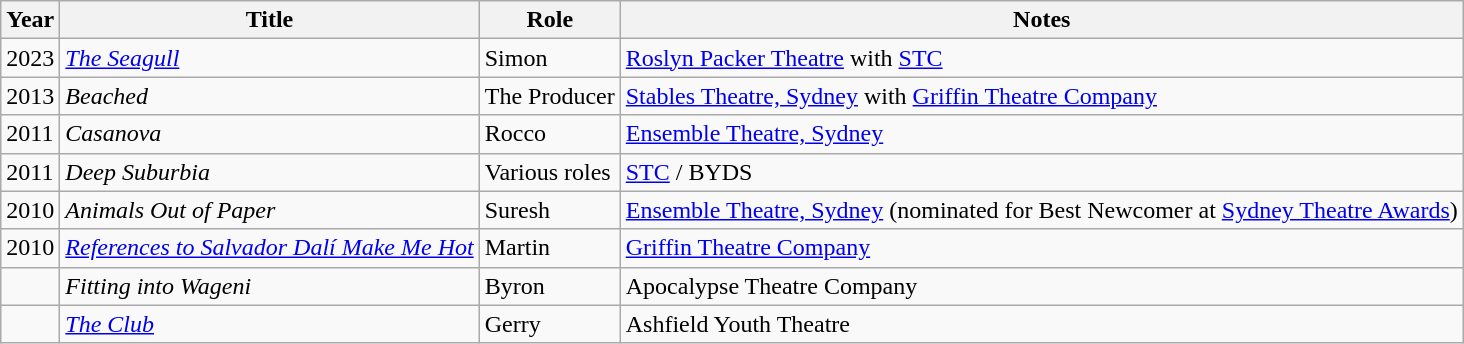<table class="wikitable sortable">
<tr>
<th>Year</th>
<th>Title</th>
<th>Role</th>
<th>Notes</th>
</tr>
<tr>
<td>2023</td>
<td><em><a href='#'>The Seagull</a></em></td>
<td>Simon</td>
<td><a href='#'>Roslyn Packer Theatre</a> with <a href='#'>STC</a></td>
</tr>
<tr>
<td>2013</td>
<td><em>Beached</em></td>
<td>The Producer</td>
<td><a href='#'>Stables Theatre, Sydney</a> with <a href='#'>Griffin Theatre Company</a></td>
</tr>
<tr>
<td>2011</td>
<td><em>Casanova</em></td>
<td>Rocco</td>
<td><a href='#'>Ensemble Theatre, Sydney</a></td>
</tr>
<tr>
<td>2011</td>
<td><em>Deep Suburbia</em></td>
<td>Various roles</td>
<td><a href='#'>STC</a> / BYDS</td>
</tr>
<tr>
<td>2010</td>
<td><em>Animals Out of Paper</em></td>
<td>Suresh</td>
<td><a href='#'>Ensemble Theatre, Sydney</a> (nominated for Best Newcomer at <a href='#'>Sydney Theatre Awards</a>)</td>
</tr>
<tr>
<td>2010</td>
<td><em><a href='#'>References to Salvador Dalí Make Me Hot</a></em></td>
<td>Martin</td>
<td><a href='#'>Griffin Theatre Company</a></td>
</tr>
<tr>
<td></td>
<td><em>Fitting into Wageni</em></td>
<td>Byron</td>
<td>Apocalypse Theatre Company</td>
</tr>
<tr>
<td></td>
<td><em><a href='#'>The Club</a></em></td>
<td>Gerry</td>
<td>Ashfield Youth Theatre</td>
</tr>
</table>
